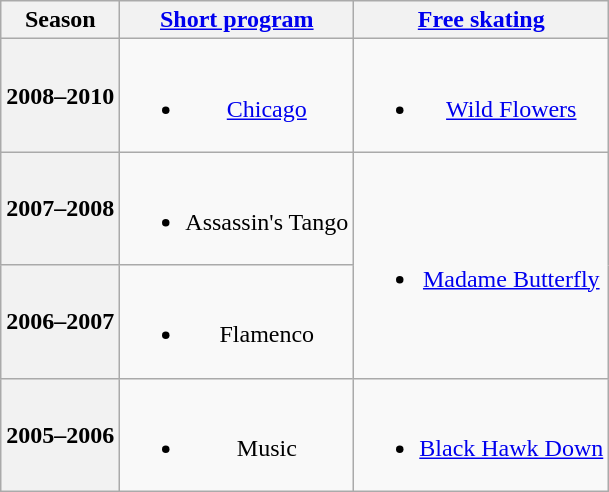<table class=wikitable style=text-align:center>
<tr>
<th>Season</th>
<th><a href='#'>Short program</a></th>
<th><a href='#'>Free skating</a></th>
</tr>
<tr>
<th>2008–2010 <br> </th>
<td><br><ul><li><a href='#'>Chicago</a> <br></li></ul></td>
<td><br><ul><li><a href='#'>Wild Flowers</a> <br></li></ul></td>
</tr>
<tr>
<th>2007–2008 <br> </th>
<td><br><ul><li>Assassin's Tango <br></li></ul></td>
<td rowspan=2><br><ul><li><a href='#'>Madame Butterfly</a> <br></li></ul></td>
</tr>
<tr>
<th>2006–2007 <br> </th>
<td><br><ul><li>Flamenco</li></ul></td>
</tr>
<tr>
<th>2005–2006 <br> </th>
<td><br><ul><li>Music <br></li></ul></td>
<td><br><ul><li><a href='#'>Black Hawk Down</a> <br></li></ul></td>
</tr>
</table>
